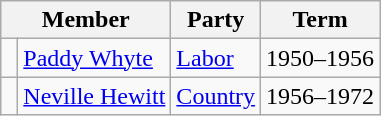<table class="wikitable">
<tr>
<th colspan="2">Member</th>
<th>Party</th>
<th>Term</th>
</tr>
<tr>
<td> </td>
<td><a href='#'>Paddy Whyte</a></td>
<td><a href='#'>Labor</a></td>
<td>1950–1956</td>
</tr>
<tr>
<td> </td>
<td><a href='#'>Neville Hewitt</a></td>
<td><a href='#'>Country</a></td>
<td>1956–1972</td>
</tr>
</table>
